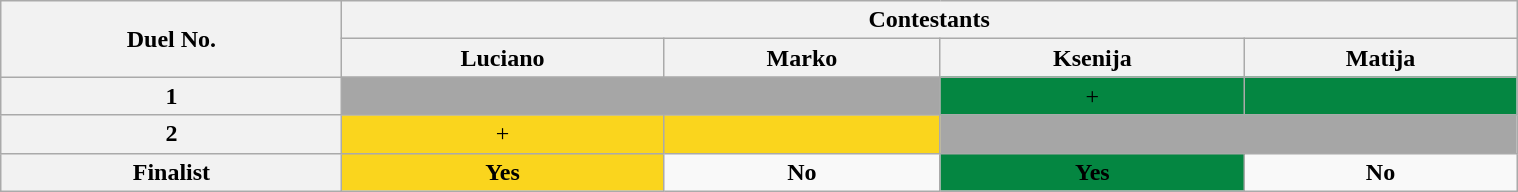<table class="wikitable" style="margin:auto; text-align:center; width:80%">
<tr>
<th rowspan="2">Duel No.</th>
<th colspan="4">Contestants</th>
</tr>
<tr>
<th>Luciano</th>
<th>Marko</th>
<th>Ksenija</th>
<th>Matija</th>
</tr>
<tr>
<th>1</th>
<td colspan="2" style="background-color: rgb(166, 166, 166) "></td>
<td align="center" bgcolor="#048641"><span>+</span></td>
<td align="center" bgcolor="#048641"><span></span></td>
</tr>
<tr>
<th>2</th>
<td align="center" bgcolor="#FAD51D">+</td>
<td align="center" bgcolor="#FAD51D"></td>
<td colspan="2" style="background-color: rgb(166, 166, 166) "></td>
</tr>
<tr>
<th>Finalist</th>
<td align="center" bgcolor="#FAD51D"><strong>Yes</strong></td>
<td align="center"><strong>No</strong></td>
<td align="center" bgcolor="#048641"><span><strong>Yes</strong></span></td>
<td align="center"><strong>No</strong></td>
</tr>
</table>
